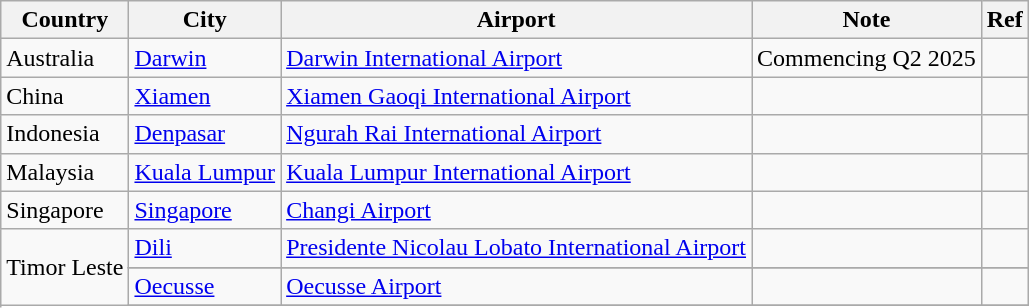<table class="sortable wikitable">
<tr>
<th>Country</th>
<th>City</th>
<th>Airport</th>
<th>Note</th>
<th>Ref</th>
</tr>
<tr>
<td>Australia</td>
<td><a href='#'>Darwin</a></td>
<td><a href='#'>Darwin International Airport</a></td>
<td>Commencing Q2 2025</td>
<td></td>
</tr>
<tr>
<td>China</td>
<td><a href='#'>Xiamen</a></td>
<td><a href='#'>Xiamen Gaoqi International Airport</a></td>
<td align=center></td>
<td align=center></td>
</tr>
<tr>
<td>Indonesia</td>
<td><a href='#'>Denpasar</a></td>
<td><a href='#'>Ngurah Rai International Airport</a></td>
<td align=center></td>
<td align=center></td>
</tr>
<tr>
<td>Malaysia</td>
<td><a href='#'>Kuala Lumpur</a></td>
<td><a href='#'>Kuala Lumpur International Airport</a></td>
<td align=center></td>
<td align=center></td>
</tr>
<tr>
<td>Singapore</td>
<td><a href='#'>Singapore</a></td>
<td><a href='#'>Changi Airport</a></td>
<td align=center></td>
<td align=center></td>
</tr>
<tr>
<td rowspan="4">Timor Leste</td>
<td><a href='#'>Dili</a></td>
<td><a href='#'>Presidente Nicolau Lobato International Airport</a></td>
<td></td>
<td align=center></td>
</tr>
<tr>
</tr>
<tr>
<td><a href='#'>Oecusse</a></td>
<td><a href='#'>Oecusse Airport</a></td>
<td align=center></td>
<td align=center></td>
</tr>
<tr>
</tr>
</table>
